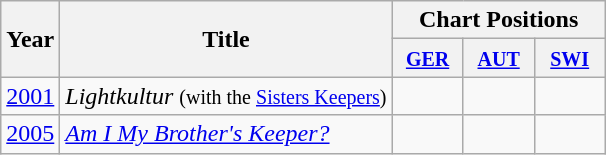<table class="wikitable">
<tr>
<th rowspan="2">Year</th>
<th rowspan="2">Title</th>
<th colspan="3">Chart Positions</th>
</tr>
<tr>
<th width="40"><small><a href='#'>GER</a></small></th>
<th width="40"><small><a href='#'>AUT</a></small></th>
<th width="40"><small><a href='#'>SWI</a></small></th>
</tr>
<tr>
<td><a href='#'>2001</a></td>
<td><em>Lightkultur</em> <small>(with the <a href='#'>Sisters Keepers</a>)</small></td>
<td></td>
<td></td>
<td></td>
</tr>
<tr>
<td><a href='#'>2005</a></td>
<td><em><a href='#'>Am I My Brother's Keeper?</a></em></td>
<td></td>
<td></td>
<td></td>
</tr>
</table>
